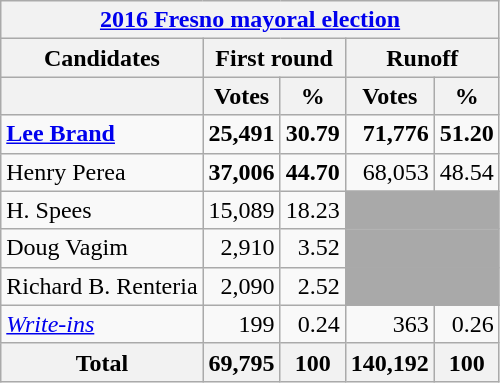<table class=wikitable>
<tr>
<th colspan=5><a href='#'>2016 Fresno mayoral election</a></th>
</tr>
<tr>
<th colspan=1>Candidates</th>
<th colspan=2>First round</th>
<th colspan=2>Runoff</th>
</tr>
<tr>
<th></th>
<th>Votes</th>
<th>%</th>
<th>Votes</th>
<th>%</th>
</tr>
<tr>
<td><strong><a href='#'>Lee Brand</a></strong></td>
<td align="right"><strong>25,491</strong></td>
<td align="right"><strong>30.79</strong></td>
<td align="right"><strong>71,776</strong></td>
<td align="right"><strong>51.20</strong></td>
</tr>
<tr>
<td>Henry Perea</td>
<td align="right"><strong>37,006</strong></td>
<td align="right"><strong>44.70</strong></td>
<td align="right">68,053</td>
<td align="right">48.54</td>
</tr>
<tr>
<td>H. Spees</td>
<td align="right">15,089</td>
<td align="right">18.23</td>
<td colspan=2 bgcolor=darkgray></td>
</tr>
<tr>
<td>Doug Vagim</td>
<td align="right">2,910</td>
<td align="right">3.52</td>
<td colspan=2 bgcolor=darkgray></td>
</tr>
<tr>
<td>Richard B. Renteria</td>
<td align="right">2,090</td>
<td align="right">2.52</td>
<td colspan=2 bgcolor=darkgray></td>
</tr>
<tr>
<td><em><a href='#'>Write-ins</a></em></td>
<td align="right">199</td>
<td align="right">0.24</td>
<td align="right">363</td>
<td align="right">0.26</td>
</tr>
<tr>
<th>Total</th>
<th>69,795</th>
<th>100</th>
<th>140,192</th>
<th>100</th>
</tr>
</table>
